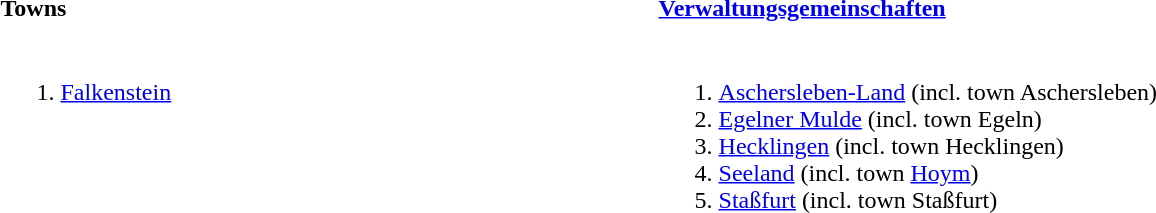<table>
<tr>
<th width=25% align=left>Towns</th>
<th width=33% align=left><a href='#'>Verwaltungsgemeinschaften</a></th>
</tr>
<tr valign=top>
<td><br><ol><li><a href='#'>Falkenstein</a></li></ol></td>
<td><br><ol><li><a href='#'>Aschersleben-Land</a> (incl. town Aschersleben)</li><li><a href='#'>Egelner Mulde</a> (incl. town Egeln)</li><li><a href='#'>Hecklingen</a> (incl. town Hecklingen)</li><li><a href='#'>Seeland</a> (incl. town <a href='#'>Hoym</a>)</li><li><a href='#'>Staßfurt</a> (incl. town Staßfurt)</li></ol></td>
</tr>
</table>
